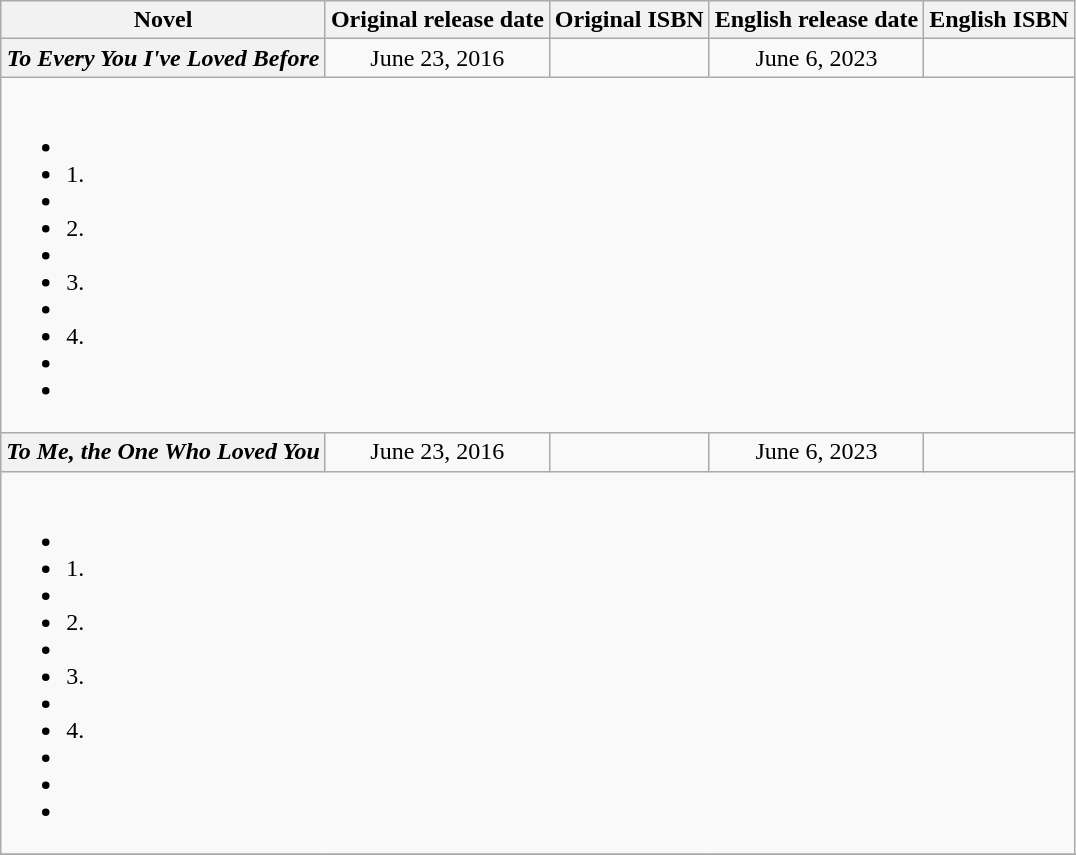<table class="wikitable">
<tr>
<th style="text-align:center;">Novel</th>
<th style="text-align:center;">Original release date</th>
<th style="text-align:center;">Original ISBN</th>
<th style="text-align:center;">English release date</th>
<th style="text-align:center;">English ISBN</th>
</tr>
<tr>
<th><em>To Every You I've Loved Before</em></th>
<td style="text-align:center;">June 23, 2016</td>
<td style="text-align:center;"></td>
<td style="text-align:center;">June 6, 2023</td>
<td style="text-align:center;"></td>
</tr>
<tr>
<td colspan="5"><br><ul><li></li><li>1. </li><li></li><li>2. </li><li></li><li>3. </li><li></li><li>4. </li><li></li><li></li></ul></td>
</tr>
<tr>
<th><em>To Me, the One Who Loved You</em></th>
<td style="text-align:center;">June 23, 2016</td>
<td style="text-align:center;"></td>
<td style="text-align:center;">June 6, 2023</td>
<td style="text-align:center;"></td>
</tr>
<tr>
<td colspan="5"><br><ul><li></li><li>1. </li><li></li><li>2. </li><li></li><li>3. </li><li></li><li>4. </li><li></li><li></li><li></li></ul></td>
</tr>
<tr>
</tr>
</table>
